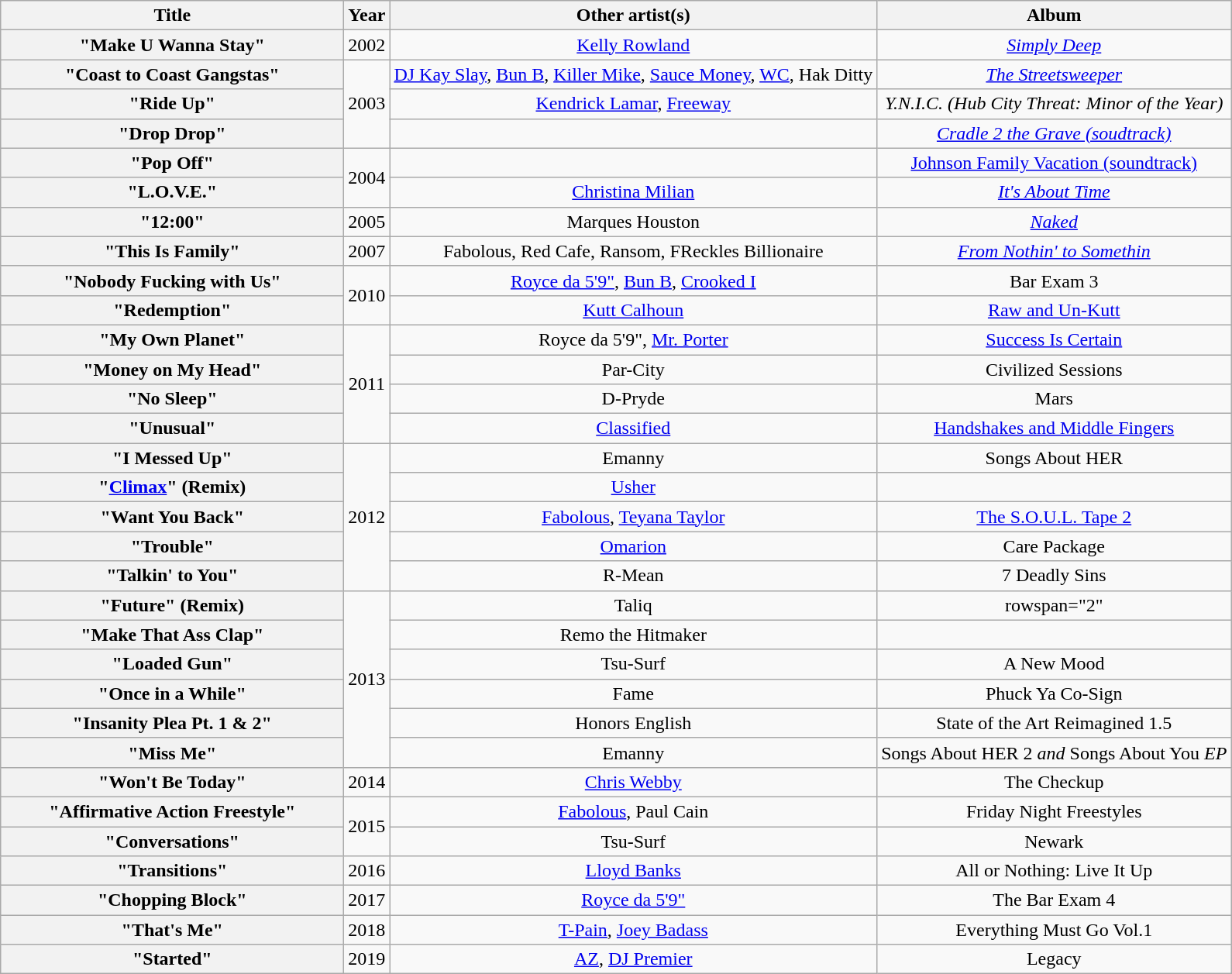<table class="wikitable plainrowheaders" style="text-align:center;">
<tr>
<th scope="col" style="width:18em;">Title</th>
<th scope="col">Year</th>
<th scope="col">Other artist(s)</th>
<th scope="col">Album</th>
</tr>
<tr>
<th scope="row">"Make U Wanna Stay"</th>
<td>2002</td>
<td><a href='#'>Kelly Rowland</a></td>
<td><em><a href='#'>Simply Deep</a></em></td>
</tr>
<tr>
<th scope="row">"Coast to Coast Gangstas"</th>
<td rowspan="3">2003</td>
<td><a href='#'>DJ Kay Slay</a>, <a href='#'>Bun B</a>, <a href='#'>Killer Mike</a>, <a href='#'>Sauce Money</a>, <a href='#'>WC</a>,  Hak Ditty</td>
<td><em><a href='#'>The Streetsweeper</a></em></td>
</tr>
<tr>
<th scope="row">"Ride Up"</th>
<td><a href='#'>Kendrick Lamar</a>, <a href='#'>Freeway</a></td>
<td><em>Y.N.I.C. (Hub City Threat: Minor of the Year)</em></td>
</tr>
<tr>
<th scope="row">"Drop Drop"</th>
<td></td>
<td><em><a href='#'>Cradle 2 the Grave (soudtrack)</a></em></td>
</tr>
<tr>
<th>"Pop Off"</th>
<td rowspan="2">2004</td>
<td></td>
<td><a href='#'>Johnson Family Vacation (soundtrack)</a></td>
</tr>
<tr>
<th scope="row">"L.O.V.E."</th>
<td><a href='#'>Christina Milian</a></td>
<td><em><a href='#'>It's About Time</a></em></td>
</tr>
<tr>
<th scope="row">"12:00"</th>
<td>2005</td>
<td>Marques Houston</td>
<td><em><a href='#'>Naked</a></em></td>
</tr>
<tr>
<th>"This Is Family"</th>
<td>2007</td>
<td>Fabolous, Red Cafe, Ransom, FReckles Billionaire</td>
<td><a href='#'><em>From Nothin' to Somethin<strong></a></td>
</tr>
<tr>
<th scope="row">"Nobody Fucking with Us"</th>
<td rowspan="2">2010</td>
<td><a href='#'>Royce da 5'9"</a>, <a href='#'>Bun B</a>, <a href='#'>Crooked I</a></td>
<td></em>Bar Exam 3<em></td>
</tr>
<tr>
<th scope="row">"Redemption"</th>
<td><a href='#'>Kutt Calhoun</a></td>
<td></em><a href='#'>Raw and Un-Kutt</a><em></td>
</tr>
<tr>
<th scope="row">"My Own Planet"</th>
<td rowspan="4">2011</td>
<td>Royce da 5'9", <a href='#'>Mr. Porter</a></td>
<td></em><a href='#'>Success Is Certain</a><em></td>
</tr>
<tr>
<th scope="row">"Money on My Head"</th>
<td>Par-City</td>
<td></em>Civilized Sessions<em></td>
</tr>
<tr>
<th scope="row">"No Sleep"</th>
<td>D-Pryde</td>
<td></em>Mars<em></td>
</tr>
<tr>
<th scope="row">"Unusual"</th>
<td><a href='#'>Classified</a></td>
<td></em><a href='#'>Handshakes and Middle Fingers</a><em></td>
</tr>
<tr>
<th scope="row">"I Messed Up"</th>
<td rowspan="5">2012</td>
<td>Emanny</td>
<td></em>Songs About HER<em></td>
</tr>
<tr>
<th scope="row">"<a href='#'>Climax</a>" (Remix)</th>
<td><a href='#'>Usher</a></td>
<td></td>
</tr>
<tr>
<th scope="row">"Want You Back"</th>
<td><a href='#'>Fabolous</a>, <a href='#'>Teyana Taylor</a></td>
<td></em><a href='#'>The S.O.U.L. Tape 2</a><em></td>
</tr>
<tr>
<th scope="row">"Trouble"</th>
<td><a href='#'>Omarion</a></td>
<td></em>Care Package<em></td>
</tr>
<tr>
<th scope="row">"Talkin' to You"</th>
<td>R-Mean</td>
<td></em>7 Deadly Sins<em></td>
</tr>
<tr>
<th scope="row">"Future" (Remix)</th>
<td rowspan="6">2013</td>
<td>Taliq</td>
<td>rowspan="2" </td>
</tr>
<tr>
<th scope="row">"Make That Ass Clap"</th>
<td>Remo the Hitmaker</td>
</tr>
<tr>
<th scope="row">"Loaded Gun"</th>
<td>Tsu-Surf</td>
<td></em>A New Mood<em></td>
</tr>
<tr>
<th scope="row">"Once in a While"</th>
<td>Fame</td>
<td></em>Phuck Ya Co-Sign<em></td>
</tr>
<tr>
<th scope="row">"Insanity Plea Pt. 1 & 2"</th>
<td>Honors English</td>
<td></em>State of the Art Reimagined 1.5<em></td>
</tr>
<tr>
<th scope="row">"Miss Me"</th>
<td>Emanny</td>
<td></em>Songs About HER 2<em> and </em>Songs About You<em> EP</td>
</tr>
<tr>
<th scope="row">"Won't Be Today"</th>
<td>2014</td>
<td><a href='#'>Chris Webby</a></td>
<td></em>The Checkup<em></td>
</tr>
<tr>
<th scope="row">"Affirmative Action Freestyle"</th>
<td rowspan="2">2015</td>
<td><a href='#'>Fabolous</a>, Paul Cain</td>
<td></em>Friday Night Freestyles<em></td>
</tr>
<tr>
<th scope="row">"Conversations"</th>
<td>Tsu-Surf</td>
<td></em>Newark<em></td>
</tr>
<tr>
<th scope="row">"Transitions"</th>
<td>2016</td>
<td><a href='#'>Lloyd Banks</a></td>
<td></em>All or Nothing: Live It Up<em></td>
</tr>
<tr>
<th scope="row">"Chopping Block"</th>
<td>2017</td>
<td><a href='#'>Royce da 5'9"</a></td>
<td></em>The Bar Exam 4<em></td>
</tr>
<tr>
<th scope="row">"That's Me"</th>
<td>2018</td>
<td><a href='#'>T-Pain</a>, <a href='#'>Joey Badass</a></td>
<td></em>Everything Must Go Vol.1<em></td>
</tr>
<tr>
<th scope="row">"Started"</th>
<td>2019</td>
<td><a href='#'>AZ</a>, <a href='#'>DJ Premier</a></td>
<td></em>Legacy<em></td>
</tr>
</table>
